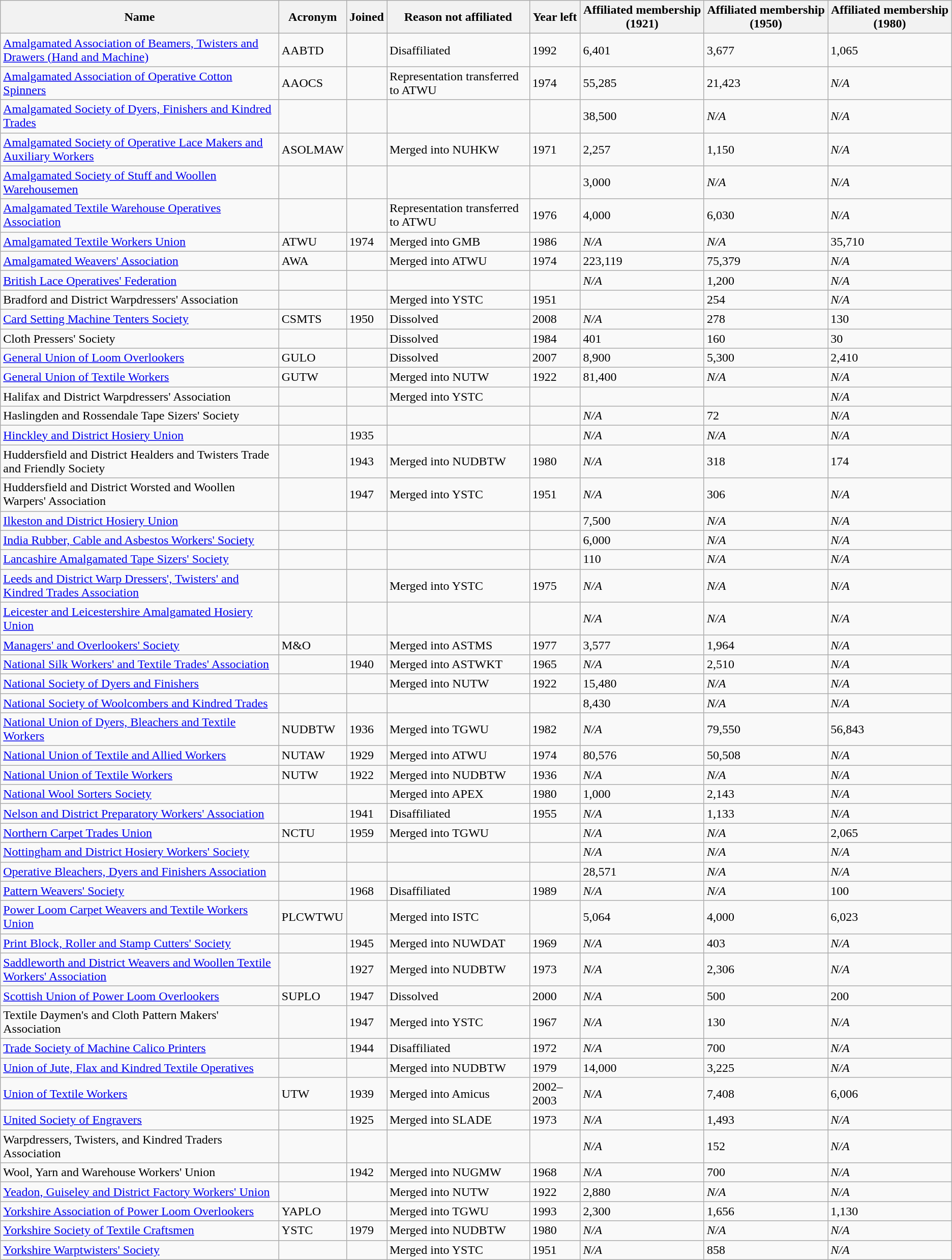<table class="wikitable sortable">
<tr>
<th>Name</th>
<th>Acronym</th>
<th>Joined</th>
<th>Reason not affiliated</th>
<th>Year left</th>
<th>Affiliated membership (1921)</th>
<th>Affiliated membership (1950)</th>
<th>Affiliated membership (1980)</th>
</tr>
<tr>
<td><a href='#'>Amalgamated Association of Beamers, Twisters and Drawers (Hand and Machine)</a></td>
<td>AABTD</td>
<td></td>
<td>Disaffiliated</td>
<td>1992</td>
<td>6,401</td>
<td>3,677</td>
<td>1,065</td>
</tr>
<tr>
<td><a href='#'>Amalgamated Association of Operative Cotton Spinners</a></td>
<td>AAOCS</td>
<td></td>
<td>Representation transferred to ATWU</td>
<td>1974</td>
<td>55,285</td>
<td>21,423</td>
<td><em>N/A</em></td>
</tr>
<tr>
<td><a href='#'>Amalgamated Society of Dyers, Finishers and Kindred Trades</a></td>
<td></td>
<td></td>
<td></td>
<td></td>
<td>38,500</td>
<td><em>N/A</em></td>
<td><em>N/A</em></td>
</tr>
<tr>
<td><a href='#'>Amalgamated Society of Operative Lace Makers and Auxiliary Workers</a></td>
<td>ASOLMAW</td>
<td></td>
<td>Merged into NUHKW</td>
<td>1971</td>
<td>2,257</td>
<td>1,150</td>
<td><em>N/A</em></td>
</tr>
<tr>
<td><a href='#'>Amalgamated Society of Stuff and Woollen Warehousemen</a></td>
<td></td>
<td></td>
<td></td>
<td></td>
<td>3,000</td>
<td><em>N/A</em></td>
<td><em>N/A</em></td>
</tr>
<tr>
<td><a href='#'>Amalgamated Textile Warehouse Operatives Association</a></td>
<td></td>
<td></td>
<td>Representation transferred to ATWU</td>
<td>1976</td>
<td>4,000</td>
<td>6,030</td>
<td><em>N/A</em></td>
</tr>
<tr>
<td><a href='#'>Amalgamated Textile Workers Union</a></td>
<td>ATWU</td>
<td>1974</td>
<td>Merged into GMB</td>
<td>1986</td>
<td><em>N/A</em></td>
<td><em>N/A</em></td>
<td>35,710</td>
</tr>
<tr>
<td><a href='#'>Amalgamated Weavers' Association</a></td>
<td>AWA</td>
<td></td>
<td>Merged into ATWU</td>
<td>1974</td>
<td>223,119</td>
<td>75,379</td>
<td><em>N/A</em></td>
</tr>
<tr>
<td><a href='#'>British Lace Operatives' Federation</a></td>
<td></td>
<td></td>
<td></td>
<td></td>
<td><em>N/A</em></td>
<td>1,200</td>
<td><em>N/A</em></td>
</tr>
<tr>
<td>Bradford and District Warpdressers' Association</td>
<td></td>
<td></td>
<td>Merged into YSTC</td>
<td>1951</td>
<td></td>
<td>254</td>
<td><em>N/A</em></td>
</tr>
<tr>
<td><a href='#'>Card Setting Machine Tenters Society</a></td>
<td>CSMTS</td>
<td>1950</td>
<td>Dissolved</td>
<td>2008</td>
<td><em>N/A</em></td>
<td>278</td>
<td>130</td>
</tr>
<tr>
<td>Cloth Pressers' Society</td>
<td></td>
<td></td>
<td>Dissolved</td>
<td>1984</td>
<td>401</td>
<td>160</td>
<td>30</td>
</tr>
<tr>
<td><a href='#'>General Union of Loom Overlookers</a></td>
<td>GULO</td>
<td></td>
<td>Dissolved</td>
<td>2007</td>
<td>8,900</td>
<td>5,300</td>
<td>2,410</td>
</tr>
<tr>
<td><a href='#'>General Union of Textile Workers</a></td>
<td>GUTW</td>
<td></td>
<td>Merged into NUTW</td>
<td>1922</td>
<td>81,400</td>
<td><em>N/A</em></td>
<td><em>N/A</em></td>
</tr>
<tr>
<td>Halifax and District Warpdressers' Association</td>
<td></td>
<td></td>
<td>Merged into YSTC</td>
<td></td>
<td></td>
<td></td>
<td><em>N/A</em></td>
</tr>
<tr>
<td>Haslingden and Rossendale Tape Sizers' Society</td>
<td></td>
<td></td>
<td></td>
<td></td>
<td><em>N/A</em></td>
<td>72</td>
<td><em>N/A</em></td>
</tr>
<tr>
<td><a href='#'>Hinckley and District Hosiery Union</a></td>
<td></td>
<td>1935</td>
<td></td>
<td></td>
<td><em>N/A</em></td>
<td><em>N/A</em></td>
<td><em>N/A</em></td>
</tr>
<tr>
<td>Huddersfield and District Healders and Twisters Trade and Friendly Society</td>
<td></td>
<td>1943</td>
<td>Merged into NUDBTW</td>
<td>1980</td>
<td><em>N/A</em></td>
<td>318</td>
<td>174</td>
</tr>
<tr>
<td>Huddersfield and District Worsted and Woollen Warpers' Association</td>
<td></td>
<td>1947</td>
<td>Merged into YSTC</td>
<td>1951</td>
<td><em>N/A</em></td>
<td>306</td>
<td><em>N/A</em></td>
</tr>
<tr>
<td><a href='#'>Ilkeston and District Hosiery Union</a></td>
<td></td>
<td></td>
<td></td>
<td></td>
<td>7,500</td>
<td><em>N/A</em></td>
<td><em>N/A</em></td>
</tr>
<tr>
<td><a href='#'>India Rubber, Cable and Asbestos Workers' Society</a></td>
<td></td>
<td></td>
<td></td>
<td></td>
<td>6,000</td>
<td><em>N/A</em></td>
<td><em>N/A</em></td>
</tr>
<tr>
<td><a href='#'>Lancashire Amalgamated Tape Sizers' Society</a></td>
<td></td>
<td></td>
<td></td>
<td></td>
<td>110</td>
<td><em>N/A</em></td>
<td><em>N/A</em></td>
</tr>
<tr>
<td><a href='#'>Leeds and District Warp Dressers', Twisters' and Kindred Trades Association</a></td>
<td></td>
<td></td>
<td>Merged into YSTC</td>
<td>1975</td>
<td><em>N/A</em></td>
<td><em>N/A</em></td>
<td><em>N/A</em></td>
</tr>
<tr>
<td><a href='#'>Leicester and Leicestershire Amalgamated Hosiery Union</a></td>
<td></td>
<td></td>
<td></td>
<td></td>
<td><em>N/A</em></td>
<td><em>N/A</em></td>
<td><em>N/A</em></td>
</tr>
<tr>
<td><a href='#'>Managers' and Overlookers' Society</a></td>
<td>M&O</td>
<td></td>
<td>Merged into ASTMS</td>
<td>1977</td>
<td>3,577</td>
<td>1,964</td>
<td><em>N/A</em></td>
</tr>
<tr>
<td><a href='#'>National Silk Workers' and Textile Trades' Association</a></td>
<td></td>
<td>1940</td>
<td>Merged into ASTWKT</td>
<td>1965</td>
<td><em>N/A</em></td>
<td>2,510</td>
<td><em>N/A</em></td>
</tr>
<tr>
<td><a href='#'>National Society of Dyers and Finishers</a></td>
<td></td>
<td></td>
<td>Merged into NUTW</td>
<td>1922</td>
<td>15,480</td>
<td><em>N/A</em></td>
<td><em>N/A</em></td>
</tr>
<tr>
<td><a href='#'>National Society of Woolcombers and Kindred Trades</a></td>
<td></td>
<td></td>
<td></td>
<td></td>
<td>8,430</td>
<td><em>N/A</em></td>
<td><em>N/A</em></td>
</tr>
<tr>
<td><a href='#'>National Union of Dyers, Bleachers and Textile Workers</a></td>
<td>NUDBTW</td>
<td>1936</td>
<td>Merged into TGWU</td>
<td>1982</td>
<td><em>N/A</em></td>
<td>79,550</td>
<td>56,843</td>
</tr>
<tr>
<td><a href='#'>National Union of Textile and Allied Workers</a></td>
<td>NUTAW</td>
<td>1929</td>
<td>Merged into ATWU</td>
<td>1974</td>
<td>80,576</td>
<td>50,508</td>
<td><em>N/A</em></td>
</tr>
<tr>
<td><a href='#'>National Union of Textile Workers</a></td>
<td>NUTW</td>
<td>1922</td>
<td>Merged into NUDBTW</td>
<td>1936</td>
<td><em>N/A</em></td>
<td><em>N/A</em></td>
<td><em>N/A</em></td>
</tr>
<tr>
<td><a href='#'>National Wool Sorters Society</a></td>
<td></td>
<td></td>
<td>Merged into APEX</td>
<td>1980</td>
<td>1,000</td>
<td>2,143</td>
<td><em>N/A</em></td>
</tr>
<tr>
<td><a href='#'>Nelson and District Preparatory Workers' Association</a></td>
<td></td>
<td>1941</td>
<td>Disaffiliated</td>
<td>1955</td>
<td><em>N/A</em></td>
<td>1,133</td>
<td><em>N/A</em></td>
</tr>
<tr>
<td><a href='#'>Northern Carpet Trades Union</a></td>
<td>NCTU</td>
<td>1959</td>
<td>Merged into TGWU</td>
<td></td>
<td><em>N/A</em></td>
<td><em>N/A</em></td>
<td>2,065</td>
</tr>
<tr>
<td><a href='#'>Nottingham and District Hosiery Workers' Society</a></td>
<td></td>
<td></td>
<td></td>
<td></td>
<td><em>N/A</em></td>
<td><em>N/A</em></td>
<td><em>N/A</em></td>
</tr>
<tr>
<td><a href='#'>Operative Bleachers, Dyers and Finishers Association</a></td>
<td></td>
<td></td>
<td></td>
<td></td>
<td>28,571</td>
<td><em>N/A</em></td>
<td><em>N/A</em></td>
</tr>
<tr>
<td><a href='#'>Pattern Weavers' Society</a></td>
<td></td>
<td>1968</td>
<td>Disaffiliated</td>
<td>1989</td>
<td><em>N/A</em></td>
<td><em>N/A</em></td>
<td>100</td>
</tr>
<tr>
<td><a href='#'>Power Loom Carpet Weavers and Textile Workers Union</a></td>
<td>PLCWTWU</td>
<td></td>
<td>Merged into ISTC</td>
<td></td>
<td>5,064</td>
<td>4,000</td>
<td>6,023</td>
</tr>
<tr>
<td><a href='#'>Print Block, Roller and Stamp Cutters' Society</a></td>
<td></td>
<td>1945</td>
<td>Merged into NUWDAT</td>
<td>1969</td>
<td><em>N/A</em></td>
<td>403</td>
<td><em>N/A</em></td>
</tr>
<tr>
<td><a href='#'>Saddleworth and District Weavers and Woollen Textile Workers' Association</a></td>
<td></td>
<td>1927</td>
<td>Merged into NUDBTW</td>
<td>1973</td>
<td><em>N/A</em></td>
<td>2,306</td>
<td><em>N/A</em></td>
</tr>
<tr>
<td><a href='#'>Scottish Union of Power Loom Overlookers</a></td>
<td>SUPLO</td>
<td>1947</td>
<td>Dissolved</td>
<td>2000</td>
<td><em>N/A</em></td>
<td>500</td>
<td>200</td>
</tr>
<tr>
<td>Textile Daymen's and Cloth Pattern Makers' Association</td>
<td></td>
<td>1947</td>
<td>Merged into YSTC</td>
<td>1967</td>
<td><em>N/A</em></td>
<td>130</td>
<td><em>N/A</em></td>
</tr>
<tr>
<td><a href='#'>Trade Society of Machine Calico Printers</a></td>
<td></td>
<td>1944</td>
<td>Disaffiliated</td>
<td>1972</td>
<td><em>N/A</em></td>
<td>700</td>
<td><em>N/A</em></td>
</tr>
<tr>
<td><a href='#'>Union of Jute, Flax and Kindred Textile Operatives</a></td>
<td></td>
<td></td>
<td>Merged into NUDBTW</td>
<td>1979</td>
<td>14,000</td>
<td>3,225</td>
<td><em>N/A</em></td>
</tr>
<tr>
<td><a href='#'>Union of Textile Workers</a></td>
<td>UTW</td>
<td>1939</td>
<td>Merged into Amicus</td>
<td>2002–2003</td>
<td><em>N/A</em></td>
<td>7,408</td>
<td>6,006</td>
</tr>
<tr>
<td><a href='#'>United Society of Engravers</a></td>
<td></td>
<td>1925</td>
<td>Merged into SLADE</td>
<td>1973</td>
<td><em>N/A</em></td>
<td>1,493</td>
<td><em>N/A</em></td>
</tr>
<tr>
<td>Warpdressers, Twisters, and Kindred Traders Association</td>
<td></td>
<td></td>
<td></td>
<td></td>
<td><em>N/A</em></td>
<td>152</td>
<td><em>N/A</em></td>
</tr>
<tr>
<td>Wool, Yarn and Warehouse Workers' Union</td>
<td></td>
<td>1942</td>
<td>Merged into NUGMW</td>
<td>1968</td>
<td><em>N/A</em></td>
<td>700</td>
<td><em>N/A</em></td>
</tr>
<tr>
<td><a href='#'>Yeadon, Guiseley and District Factory Workers' Union</a></td>
<td></td>
<td></td>
<td>Merged into NUTW</td>
<td>1922</td>
<td>2,880</td>
<td><em>N/A</em></td>
<td><em>N/A</em></td>
</tr>
<tr>
<td><a href='#'>Yorkshire Association of Power Loom Overlookers</a></td>
<td>YAPLO</td>
<td></td>
<td>Merged into TGWU</td>
<td>1993</td>
<td>2,300</td>
<td>1,656</td>
<td>1,130</td>
</tr>
<tr>
<td><a href='#'>Yorkshire Society of Textile Craftsmen</a></td>
<td>YSTC</td>
<td>1979</td>
<td>Merged into NUDBTW</td>
<td>1980</td>
<td><em>N/A</em></td>
<td><em>N/A</em></td>
<td><em>N/A</em></td>
</tr>
<tr>
<td><a href='#'>Yorkshire Warptwisters' Society</a></td>
<td></td>
<td></td>
<td>Merged into YSTC</td>
<td>1951</td>
<td><em>N/A</em></td>
<td>858</td>
<td><em>N/A</em></td>
</tr>
</table>
